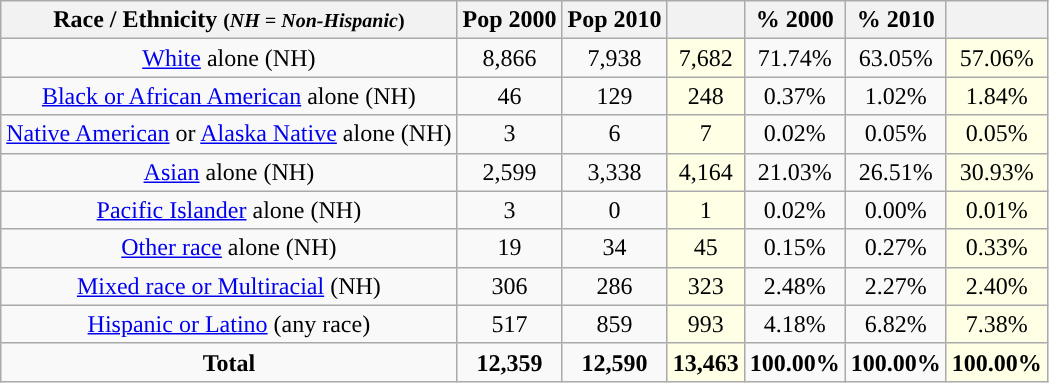<table class="wikitable" style="text-align:center;">
<tr>
<th>Race / Ethnicity <small>(<em>NH = Non-Hispanic</em>)</small></th>
<th>Pop 2000</th>
<th>Pop 2010</th>
<th></th>
<th>% 2000</th>
<th>% 2010</th>
<th></th>
</tr>
<tr>
<td><a href='#'>White</a> alone (NH)</td>
<td>8,866</td>
<td>7,938</td>
<td style='background: #ffffe6;'>7,682</td>
<td>71.74%</td>
<td>63.05%</td>
<td style='background: #ffffe6;'>57.06%</td>
</tr>
<tr>
<td><a href='#'>Black or African American</a> alone (NH)</td>
<td>46</td>
<td>129</td>
<td style='background: #ffffe6;'>248</td>
<td>0.37%</td>
<td>1.02%</td>
<td style='background: #ffffe6;'>1.84%</td>
</tr>
<tr>
<td><a href='#'>Native American</a> or <a href='#'>Alaska Native</a> alone (NH)</td>
<td>3</td>
<td>6</td>
<td style='background: #ffffe6;'>7</td>
<td>0.02%</td>
<td>0.05%</td>
<td style='background: #ffffe6;'>0.05%</td>
</tr>
<tr>
<td><a href='#'>Asian</a> alone (NH)</td>
<td>2,599</td>
<td>3,338</td>
<td style='background: #ffffe6;'>4,164</td>
<td>21.03%</td>
<td>26.51%</td>
<td style='background: #ffffe6;'>30.93%</td>
</tr>
<tr>
<td><a href='#'>Pacific Islander</a> alone (NH)</td>
<td>3</td>
<td>0</td>
<td style='background: #ffffe6;'>1</td>
<td>0.02%</td>
<td>0.00%</td>
<td style='background: #ffffe6;'>0.01%</td>
</tr>
<tr>
<td><a href='#'>Other race</a> alone (NH)</td>
<td>19</td>
<td>34</td>
<td style='background: #ffffe6;'>45</td>
<td>0.15%</td>
<td>0.27%</td>
<td style='background: #ffffe6;'>0.33%</td>
</tr>
<tr>
<td><a href='#'>Mixed race or Multiracial</a> (NH)</td>
<td>306</td>
<td>286</td>
<td style='background: #ffffe6;'>323</td>
<td>2.48%</td>
<td>2.27%</td>
<td style='background: #ffffe6;'>2.40%</td>
</tr>
<tr>
<td><a href='#'>Hispanic or Latino</a> (any race)</td>
<td>517</td>
<td>859</td>
<td style='background: #ffffe6;'>993</td>
<td>4.18%</td>
<td>6.82%</td>
<td style='background: #ffffe6;'>7.38%</td>
</tr>
<tr>
<td><strong>Total</strong></td>
<td><strong>12,359</strong></td>
<td><strong>12,590</strong></td>
<td style='background: #ffffe6;'><strong>13,463</strong></td>
<td><strong>100.00%</strong></td>
<td><strong>100.00%</strong></td>
<td style='background: #ffffe6;'><strong>100.00%</strong></td>
</tr>
</table>
